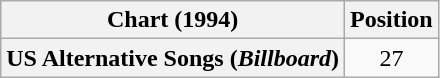<table class="wikitable sortable plainrowheaders" style="text-align:center">
<tr>
<th scope="col">Chart (1994)</th>
<th scope="col">Position</th>
</tr>
<tr>
<th scope="row">US Alternative Songs (<em>Billboard</em>)</th>
<td>27</td>
</tr>
</table>
